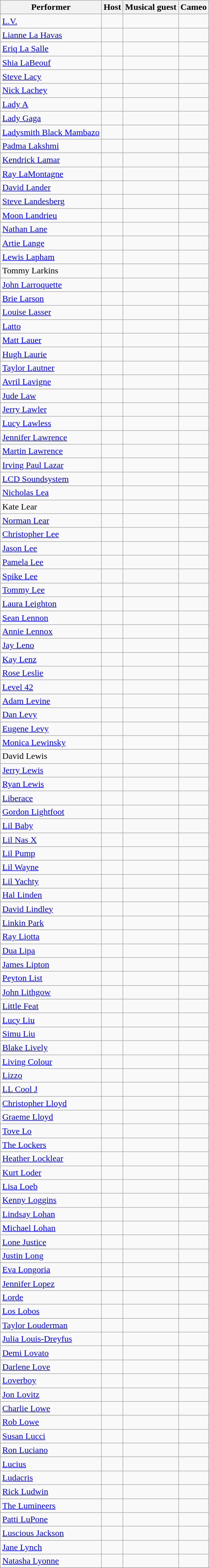<table class="wikitable sortable">
<tr>
<th>Performer</th>
<th>Host</th>
<th>Musical guest</th>
<th>Cameo</th>
</tr>
<tr>
<td><a href='#'>L.V.</a></td>
<td align="center"></td>
<td align="center"></td>
<td align="center"></td>
</tr>
<tr>
<td><a href='#'>Lianne La Havas</a></td>
<td align="center"></td>
<td align="center"></td>
<td align="center"></td>
</tr>
<tr>
<td><a href='#'>Eriq La Salle</a></td>
<td align="center"></td>
<td align="center"></td>
<td align="center"></td>
</tr>
<tr>
<td><a href='#'>Shia LaBeouf</a></td>
<td align="center"></td>
<td align="center"></td>
<td align="center"></td>
</tr>
<tr>
<td><a href='#'>Steve Lacy</a></td>
<td align="center"></td>
<td align="center"></td>
<td align="center"></td>
</tr>
<tr>
<td><a href='#'>Nick Lachey</a></td>
<td align="center"></td>
<td align="center"></td>
<td align="center"></td>
</tr>
<tr>
<td><a href='#'>Lady A</a></td>
<td align="center"></td>
<td align="center"></td>
<td align="center"></td>
</tr>
<tr>
<td><a href='#'>Lady Gaga</a></td>
<td align="center"></td>
<td align="center"></td>
<td align="center"></td>
</tr>
<tr>
<td><a href='#'>Ladysmith Black Mambazo</a></td>
<td align="center"></td>
<td align="center"></td>
<td align="center"></td>
</tr>
<tr>
<td><a href='#'>Padma Lakshmi</a></td>
<td align="center"></td>
<td align="center"></td>
<td align="center"></td>
</tr>
<tr>
<td><a href='#'>Kendrick Lamar</a></td>
<td align="center"></td>
<td align="center"></td>
<td align="center"></td>
</tr>
<tr>
<td><a href='#'>Ray LaMontagne</a></td>
<td align="center"></td>
<td align="center"></td>
<td align="center"></td>
</tr>
<tr>
<td><a href='#'>David Lander</a></td>
<td align="center"></td>
<td align="center"></td>
<td align="center"></td>
</tr>
<tr>
<td><a href='#'>Steve Landesberg</a></td>
<td align="center"></td>
<td align="center"></td>
<td align="center"></td>
</tr>
<tr>
<td><a href='#'>Moon Landrieu</a></td>
<td align="center"></td>
<td align="center"></td>
<td align="center"></td>
</tr>
<tr>
<td><a href='#'>Nathan Lane</a></td>
<td align="center"></td>
<td align="center"></td>
<td align="center"></td>
</tr>
<tr>
<td><a href='#'>Artie Lange</a></td>
<td align="center"></td>
<td align="center"></td>
<td align="center"></td>
</tr>
<tr>
<td><a href='#'>Lewis Lapham</a></td>
<td align="center"></td>
<td align="center"></td>
<td align="center"></td>
</tr>
<tr>
<td>Tommy Larkins</td>
<td align="center"></td>
<td align="center"></td>
<td align="center"></td>
</tr>
<tr>
<td><a href='#'>John Larroquette</a></td>
<td align="center"></td>
<td align="center"></td>
<td align="center"></td>
</tr>
<tr>
<td><a href='#'>Brie Larson</a></td>
<td align="center"></td>
<td align="center"></td>
<td align="center"></td>
</tr>
<tr>
<td><a href='#'>Louise Lasser</a></td>
<td align="center"></td>
<td align="center"></td>
<td align="center"></td>
</tr>
<tr>
<td><a href='#'>Latto</a></td>
<td align="center"></td>
<td align="center"></td>
<td align="center"></td>
</tr>
<tr>
<td><a href='#'>Matt Lauer</a></td>
<td align="center"></td>
<td align="center"></td>
<td align="center"></td>
</tr>
<tr>
<td><a href='#'>Hugh Laurie</a></td>
<td align="center"></td>
<td align="center"></td>
<td align="center"></td>
</tr>
<tr>
<td><a href='#'>Taylor Lautner</a></td>
<td align="center"></td>
<td align="center"></td>
<td align="center"></td>
</tr>
<tr>
<td><a href='#'>Avril Lavigne</a></td>
<td align="center"></td>
<td align="center"></td>
<td align="center"></td>
</tr>
<tr>
<td><a href='#'>Jude Law</a></td>
<td align="center"></td>
<td align="center"></td>
<td align="center"></td>
</tr>
<tr>
<td><a href='#'>Jerry Lawler</a></td>
<td align="center"></td>
<td align="center"></td>
<td align="center"></td>
</tr>
<tr>
<td><a href='#'>Lucy Lawless</a></td>
<td align="center"></td>
<td align="center"></td>
<td align="center"></td>
</tr>
<tr>
<td><a href='#'>Jennifer Lawrence</a></td>
<td align="center"></td>
<td align="center"></td>
<td align="center"></td>
</tr>
<tr>
<td><a href='#'>Martin Lawrence</a></td>
<td align="center"></td>
<td align="center"></td>
<td align="center"></td>
</tr>
<tr>
<td><a href='#'>Irving Paul Lazar</a></td>
<td align="center"></td>
<td align="center"></td>
<td align="center"></td>
</tr>
<tr>
<td><a href='#'>LCD Soundsystem</a></td>
<td align="center"></td>
<td align="center"></td>
<td align="center"></td>
</tr>
<tr>
<td><a href='#'>Nicholas Lea</a></td>
<td align="center"></td>
<td align="center"></td>
<td align="center"></td>
</tr>
<tr>
<td>Kate Lear</td>
<td align="center"></td>
<td align="center"></td>
<td align="center"></td>
</tr>
<tr>
<td><a href='#'>Norman Lear</a></td>
<td align="center"></td>
<td align="center"></td>
<td align="center"></td>
</tr>
<tr>
<td><a href='#'>Christopher Lee</a></td>
<td align="center"></td>
<td align="center"></td>
<td align="center"></td>
</tr>
<tr>
<td><a href='#'>Jason Lee</a></td>
<td align="center"></td>
<td align="center"></td>
<td align="center"></td>
</tr>
<tr>
<td><a href='#'>Pamela Lee</a></td>
<td align="center"></td>
<td align="center"></td>
<td align="center"></td>
</tr>
<tr>
<td><a href='#'>Spike Lee</a></td>
<td align="center"></td>
<td align="center"></td>
<td align="center"></td>
</tr>
<tr>
<td><a href='#'>Tommy Lee</a></td>
<td align="center"></td>
<td align="center"></td>
<td align="center"></td>
</tr>
<tr>
<td><a href='#'>Laura Leighton</a></td>
<td align="center"></td>
<td align="center"></td>
<td align="center"></td>
</tr>
<tr>
<td><a href='#'>Sean Lennon</a></td>
<td align="center"></td>
<td align="center"></td>
<td align="center"></td>
</tr>
<tr>
<td><a href='#'>Annie Lennox</a></td>
<td align="center"></td>
<td align="center"></td>
<td align="center"></td>
</tr>
<tr>
<td><a href='#'>Jay Leno</a></td>
<td align="center"></td>
<td align="center"></td>
<td align="center"></td>
</tr>
<tr>
<td><a href='#'>Kay Lenz</a></td>
<td align="center"></td>
<td align="center"></td>
<td align="center"></td>
</tr>
<tr>
<td><a href='#'>Rose Leslie</a></td>
<td align="center"></td>
<td align="center"></td>
<td align="center"></td>
</tr>
<tr>
<td><a href='#'>Level 42</a></td>
<td align="center"></td>
<td align="center"></td>
<td align="center"></td>
</tr>
<tr>
<td><a href='#'>Adam Levine</a></td>
<td align="center"></td>
<td align="center"></td>
<td align="center"></td>
</tr>
<tr>
<td><a href='#'>Dan Levy</a></td>
<td align="center"></td>
<td></td>
<td></td>
</tr>
<tr>
<td><a href='#'>Eugene Levy</a></td>
<td align="center"></td>
<td align="center"></td>
<td align="center"></td>
</tr>
<tr>
<td><a href='#'>Monica Lewinsky</a></td>
<td align="center"></td>
<td align="center"></td>
<td align="center"></td>
</tr>
<tr>
<td>David Lewis</td>
<td align="center"></td>
<td align="center"></td>
<td align="center"></td>
</tr>
<tr>
<td><a href='#'>Jerry Lewis</a></td>
<td align="center"></td>
<td align="center"></td>
<td align="center"></td>
</tr>
<tr>
<td><a href='#'>Ryan Lewis</a></td>
<td align="center"></td>
<td align="center"></td>
<td align="center"></td>
</tr>
<tr>
<td><a href='#'>Liberace</a></td>
<td align="center"></td>
<td align="center"></td>
<td align="center"></td>
</tr>
<tr>
<td><a href='#'>Gordon Lightfoot</a></td>
<td align="center"></td>
<td align="center"></td>
<td align="center"></td>
</tr>
<tr>
<td><a href='#'>Lil Baby</a></td>
<td align="center"></td>
<td align="center"></td>
<td align="center"></td>
</tr>
<tr>
<td><a href='#'>Lil Nas X</a></td>
<td align="center"></td>
<td align="center"></td>
<td align="center"></td>
</tr>
<tr>
<td><a href='#'>Lil Pump</a></td>
<td align="center"></td>
<td align="center"></td>
<td align="center"></td>
</tr>
<tr>
<td><a href='#'>Lil Wayne</a></td>
<td align="center"></td>
<td align="center"></td>
<td align="center"></td>
</tr>
<tr>
<td><a href='#'>Lil Yachty</a></td>
<td align="center"></td>
<td align="center"></td>
<td align="center"></td>
</tr>
<tr>
<td><a href='#'>Hal Linden</a></td>
<td align="center"></td>
<td align="center"></td>
<td align="center"></td>
</tr>
<tr>
<td><a href='#'>David Lindley</a></td>
<td align="center"></td>
<td align="center"></td>
<td align="center"></td>
</tr>
<tr>
<td><a href='#'>Linkin Park</a></td>
<td align="center"></td>
<td align="center"></td>
<td align="center"></td>
</tr>
<tr>
<td><a href='#'>Ray Liotta</a></td>
<td align="center"></td>
<td align="center"></td>
<td align="center"></td>
</tr>
<tr>
<td><a href='#'>Dua Lipa</a></td>
<td align="center"></td>
<td align="center"></td>
<td align="center"></td>
</tr>
<tr>
<td><a href='#'>James Lipton</a></td>
<td align="center"></td>
<td align="center"></td>
<td align="center"></td>
</tr>
<tr>
<td><a href='#'>Peyton List</a></td>
<td align="center"></td>
<td align="center"></td>
<td align="center"></td>
</tr>
<tr>
<td><a href='#'>John Lithgow</a></td>
<td align="center"></td>
<td align="center"></td>
<td align="center"></td>
</tr>
<tr>
<td><a href='#'>Little Feat</a></td>
<td align="center"></td>
<td align="center"></td>
<td align="center"></td>
</tr>
<tr>
<td><a href='#'>Lucy Liu</a></td>
<td align="center"></td>
<td align="center"></td>
<td align="center"></td>
</tr>
<tr>
<td><a href='#'>Simu Liu</a></td>
<td align="center"></td>
<td align="center"></td>
<td align="center"></td>
</tr>
<tr>
<td><a href='#'>Blake Lively</a></td>
<td align="center"></td>
<td align="center"></td>
<td align="center"></td>
</tr>
<tr>
<td><a href='#'>Living Colour</a></td>
<td align="center"></td>
<td align="center"></td>
<td align="center"></td>
</tr>
<tr>
<td><a href='#'>Lizzo</a></td>
<td align="center"></td>
<td align="center"></td>
<td align="center"></td>
</tr>
<tr>
<td><a href='#'>LL Cool J</a></td>
<td align="center"></td>
<td align="center"></td>
<td align="center"></td>
</tr>
<tr>
<td><a href='#'>Christopher Lloyd</a></td>
<td align="center"></td>
<td align="center"></td>
<td align="center"></td>
</tr>
<tr>
<td><a href='#'>Graeme Lloyd</a></td>
<td align="center"></td>
<td align="center"></td>
<td align="center"></td>
</tr>
<tr>
<td><a href='#'>Tove Lo</a></td>
<td align="center"></td>
<td align="center"></td>
<td align="center"></td>
</tr>
<tr>
<td><a href='#'>The Lockers</a></td>
<td align="center"></td>
<td align="center"></td>
<td align="center"></td>
</tr>
<tr>
<td><a href='#'>Heather Locklear</a></td>
<td align="center"></td>
<td align="center"></td>
<td align="center"></td>
</tr>
<tr>
<td><a href='#'>Kurt Loder</a></td>
<td align="center"></td>
<td align="center"></td>
<td align="center"></td>
</tr>
<tr>
<td><a href='#'>Lisa Loeb</a></td>
<td align="center"></td>
<td align="center"></td>
<td align="center"></td>
</tr>
<tr>
<td><a href='#'>Kenny Loggins</a></td>
<td align="center"></td>
<td align="center"></td>
<td align="center"></td>
</tr>
<tr>
<td><a href='#'>Lindsay Lohan</a></td>
<td align="center"></td>
<td align="center"></td>
<td align="center"></td>
</tr>
<tr>
<td><a href='#'>Michael Lohan</a></td>
<td align="center"></td>
<td align="center"></td>
<td align="center"></td>
</tr>
<tr>
<td><a href='#'>Lone Justice</a></td>
<td align="center"></td>
<td align="center"></td>
<td align="center"></td>
</tr>
<tr>
<td><a href='#'>Justin Long</a></td>
<td align="center"></td>
<td align="center"></td>
<td align="center"></td>
</tr>
<tr>
<td><a href='#'>Eva Longoria</a></td>
<td align="center"></td>
<td align="center"></td>
<td align="center"></td>
</tr>
<tr>
<td><a href='#'>Jennifer Lopez</a></td>
<td align="center"></td>
<td align="center"></td>
<td align="center"></td>
</tr>
<tr>
<td><a href='#'>Lorde</a></td>
<td align="center"></td>
<td align="center"></td>
<td align="center"></td>
</tr>
<tr>
<td><a href='#'>Los Lobos</a></td>
<td align="center"></td>
<td align="center"></td>
<td align="center"></td>
</tr>
<tr>
<td><a href='#'>Taylor Louderman</a></td>
<td align="center"></td>
<td align="center"></td>
<td align="center"></td>
</tr>
<tr>
<td><a href='#'>Julia Louis-Dreyfus</a></td>
<td align="center"></td>
<td align="center"></td>
<td align="center"></td>
</tr>
<tr>
<td><a href='#'>Demi Lovato</a></td>
<td align="center"></td>
<td align="center"></td>
<td align="center"></td>
</tr>
<tr>
<td><a href='#'>Darlene Love</a></td>
<td align="center"></td>
<td align="center"></td>
<td align="center"></td>
</tr>
<tr>
<td><a href='#'>Loverboy</a></td>
<td align="center"></td>
<td align="center"></td>
<td align="center"></td>
</tr>
<tr>
<td><a href='#'>Jon Lovitz</a></td>
<td align="center"></td>
<td align="center"></td>
<td align="center"></td>
</tr>
<tr>
<td><a href='#'>Charlie Lowe</a></td>
<td align="center"></td>
<td align="center"></td>
<td align="center"></td>
</tr>
<tr>
<td><a href='#'>Rob Lowe</a></td>
<td align="center"></td>
<td align="center"></td>
<td align="center"></td>
</tr>
<tr>
<td><a href='#'>Susan Lucci</a></td>
<td align="center"></td>
<td align="center"></td>
<td align="center"></td>
</tr>
<tr>
<td><a href='#'>Ron Luciano</a></td>
<td align="center"></td>
<td align="center"></td>
<td align="center"></td>
</tr>
<tr>
<td><a href='#'>Lucius</a></td>
<td align="center"></td>
<td align="center"></td>
<td align="center"></td>
</tr>
<tr>
<td><a href='#'>Ludacris</a></td>
<td align="center"></td>
<td align="center"></td>
<td align="center"></td>
</tr>
<tr>
<td><a href='#'>Rick Ludwin</a></td>
<td align="center"></td>
<td align="center"></td>
<td align="center"></td>
</tr>
<tr>
<td><a href='#'>The Lumineers</a></td>
<td align="center"></td>
<td align="center"></td>
<td align="center"></td>
</tr>
<tr>
<td><a href='#'>Patti LuPone</a></td>
<td align="center"></td>
<td align="center"></td>
<td align="center"></td>
</tr>
<tr>
<td><a href='#'>Luscious Jackson</a></td>
<td align="center"></td>
<td align="center"></td>
<td align="center"></td>
</tr>
<tr>
<td><a href='#'>Jane Lynch</a></td>
<td align="center"></td>
<td align="center"></td>
<td align="center"></td>
</tr>
<tr>
<td><a href='#'>Natasha Lyonne</a></td>
<td align="center"></td>
<td align="center"></td>
<td align="center"></td>
</tr>
<tr>
</tr>
</table>
